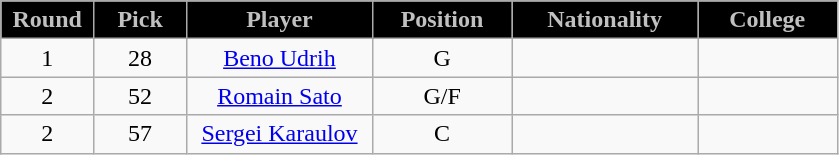<table class="wikitable sortable sortable">
<tr>
<th style="background:#000000; color:#c0c0c0" width="10%">Round</th>
<th style="background:#000000; color:#c0c0c0" width="10%">Pick</th>
<th style="background:#000000; color:#c0c0c0" width="20%">Player</th>
<th style="background:#000000; color:#c0c0c0" width="15%">Position</th>
<th style="background:#000000; color:#c0c0c0" width="20%">Nationality</th>
<th style="background:#000000; color:#c0c0c0" width="15%">College</th>
</tr>
<tr style="text-align: center">
<td>1</td>
<td>28</td>
<td><a href='#'>Beno Udrih</a></td>
<td>G</td>
<td></td>
<td></td>
</tr>
<tr style="text-align: center">
<td>2</td>
<td>52</td>
<td><a href='#'>Romain Sato</a></td>
<td>G/F</td>
<td></td>
<td></td>
</tr>
<tr style="text-align: center">
<td>2</td>
<td>57</td>
<td><a href='#'>Sergei Karaulov</a></td>
<td>C</td>
<td></td>
<td></td>
</tr>
</table>
